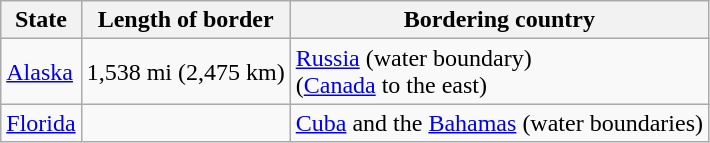<table class="wikitable sortable">
<tr>
<th>State</th>
<th>Length of border</th>
<th>Bordering country</th>
</tr>
<tr>
<td><a href='#'>Alaska</a></td>
<td>1,538 mi (2,475 km)</td>
<td><a href='#'>Russia</a> (water boundary)<br>(<a href='#'>Canada</a> to the east)</td>
</tr>
<tr>
<td><a href='#'>Florida</a></td>
<td></td>
<td><a href='#'>Cuba</a> and the <a href='#'>Bahamas</a> (water boundaries)</td>
</tr>
</table>
